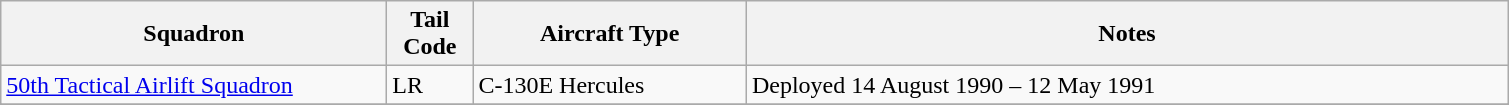<table class="wikitable">
<tr>
<th scope="col" width="250">Squadron</th>
<th scope="col" width="50">Tail Code</th>
<th scope="col" width="175">Aircraft Type</th>
<th scope="col" width="500">Notes</th>
</tr>
<tr valign="top">
<td><a href='#'>50th Tactical Airlift Squadron</a></td>
<td>LR</td>
<td>C-130E Hercules</td>
<td>Deployed 14 August 1990 – 12 May 1991</td>
</tr>
<tr>
</tr>
<tr>
</tr>
</table>
